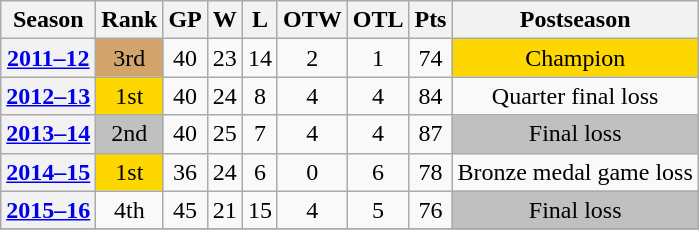<table class="wikitable plainrow" style="text-align: center">
<tr>
<th>Season</th>
<th>Rank</th>
<th>GP</th>
<th>W</th>
<th>L</th>
<th>OTW</th>
<th>OTL</th>
<th>Pts</th>
<th>Postseason</th>
</tr>
<tr>
<th style=text-align:center><a href='#'>2011–12</a></th>
<td bgcolor=#D2A56D>3rd</td>
<td>40</td>
<td>23</td>
<td>14</td>
<td>2</td>
<td>1</td>
<td>74</td>
<td bgcolor=gold>Champion</td>
</tr>
<tr>
<th style=text-align:center><a href='#'>2012–13</a></th>
<td bgcolor=gold>1st</td>
<td>40</td>
<td>24</td>
<td>8</td>
<td>4</td>
<td>4</td>
<td>84</td>
<td>Quarter final loss</td>
</tr>
<tr>
<th style=text-align:center><a href='#'>2013–14</a></th>
<td bgcolor=silver>2nd</td>
<td>40</td>
<td>25</td>
<td>7</td>
<td>4</td>
<td>4</td>
<td>87</td>
<td bgcolor=silver>Final loss</td>
</tr>
<tr>
<th style=text-align:center><a href='#'>2014–15</a></th>
<td bgcolor=gold>1st</td>
<td>36</td>
<td>24</td>
<td>6</td>
<td>0</td>
<td>6</td>
<td>78</td>
<td>Bronze medal game loss</td>
</tr>
<tr>
<th style=text-align:center><a href='#'>2015–16</a></th>
<td>4th</td>
<td>45</td>
<td>21</td>
<td>15</td>
<td>4</td>
<td>5</td>
<td>76</td>
<td bgcolor=silver>Final loss</td>
</tr>
<tr>
</tr>
</table>
